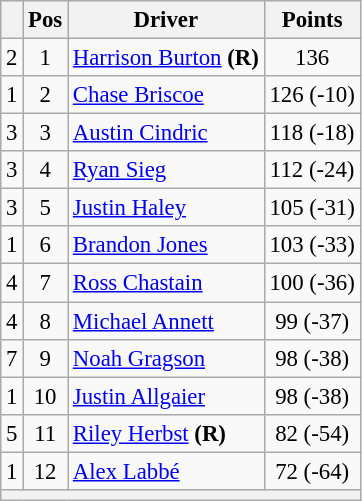<table class="wikitable" style="font-size: 95%;">
<tr>
<th></th>
<th>Pos</th>
<th>Driver</th>
<th>Points</th>
</tr>
<tr>
<td align="left"> 2</td>
<td style="text-align:center;">1</td>
<td><a href='#'>Harrison Burton</a> <strong>(R)</strong></td>
<td style="text-align:center;">136</td>
</tr>
<tr>
<td align="left"> 1</td>
<td style="text-align:center;">2</td>
<td><a href='#'>Chase Briscoe</a></td>
<td style="text-align:center;">126 (-10)</td>
</tr>
<tr>
<td align="left"> 3</td>
<td style="text-align:center;">3</td>
<td><a href='#'>Austin Cindric</a></td>
<td style="text-align:center;">118 (-18)</td>
</tr>
<tr>
<td align="left"> 3</td>
<td style="text-align:center;">4</td>
<td><a href='#'>Ryan Sieg</a></td>
<td style="text-align:center;">112 (-24)</td>
</tr>
<tr>
<td align="left"> 3</td>
<td style="text-align:center;">5</td>
<td><a href='#'>Justin Haley</a></td>
<td style="text-align:center;">105 (-31)</td>
</tr>
<tr>
<td align="left"> 1</td>
<td style="text-align:center;">6</td>
<td><a href='#'>Brandon Jones</a></td>
<td style="text-align:center;">103 (-33)</td>
</tr>
<tr>
<td align="left"> 4</td>
<td style="text-align:center;">7</td>
<td><a href='#'>Ross Chastain</a></td>
<td style="text-align:center;">100 (-36)</td>
</tr>
<tr>
<td align="left"> 4</td>
<td style="text-align:center;">8</td>
<td><a href='#'>Michael Annett</a></td>
<td style="text-align:center;">99 (-37)</td>
</tr>
<tr>
<td align="left"> 7</td>
<td style="text-align:center;">9</td>
<td><a href='#'>Noah Gragson</a></td>
<td style="text-align:center;">98 (-38)</td>
</tr>
<tr>
<td align="left"> 1</td>
<td style="text-align:center;">10</td>
<td><a href='#'>Justin Allgaier</a></td>
<td style="text-align:center;">98 (-38)</td>
</tr>
<tr>
<td align="left"> 5</td>
<td style="text-align:center;">11</td>
<td><a href='#'>Riley Herbst</a> <strong>(R)</strong></td>
<td style="text-align:center;">82 (-54)</td>
</tr>
<tr>
<td align="left"> 1</td>
<td style="text-align:center;">12</td>
<td><a href='#'>Alex Labbé</a></td>
<td style="text-align:center;">72 (-64)</td>
</tr>
<tr class="sortbottom">
<th colspan="4"></th>
</tr>
</table>
